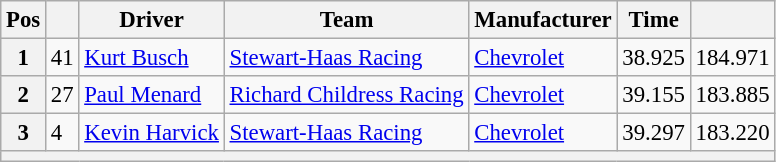<table class="wikitable" style="font-size:95%">
<tr>
<th>Pos</th>
<th></th>
<th>Driver</th>
<th>Team</th>
<th>Manufacturer</th>
<th>Time</th>
<th></th>
</tr>
<tr>
<th>1</th>
<td>41</td>
<td><a href='#'>Kurt Busch</a></td>
<td><a href='#'>Stewart-Haas Racing</a></td>
<td><a href='#'>Chevrolet</a></td>
<td>38.925</td>
<td>184.971</td>
</tr>
<tr>
<th>2</th>
<td>27</td>
<td><a href='#'>Paul Menard</a></td>
<td><a href='#'>Richard Childress Racing</a></td>
<td><a href='#'>Chevrolet</a></td>
<td>39.155</td>
<td>183.885</td>
</tr>
<tr>
<th>3</th>
<td>4</td>
<td><a href='#'>Kevin Harvick</a></td>
<td><a href='#'>Stewart-Haas Racing</a></td>
<td><a href='#'>Chevrolet</a></td>
<td>39.297</td>
<td>183.220</td>
</tr>
<tr>
<th colspan="7"></th>
</tr>
</table>
